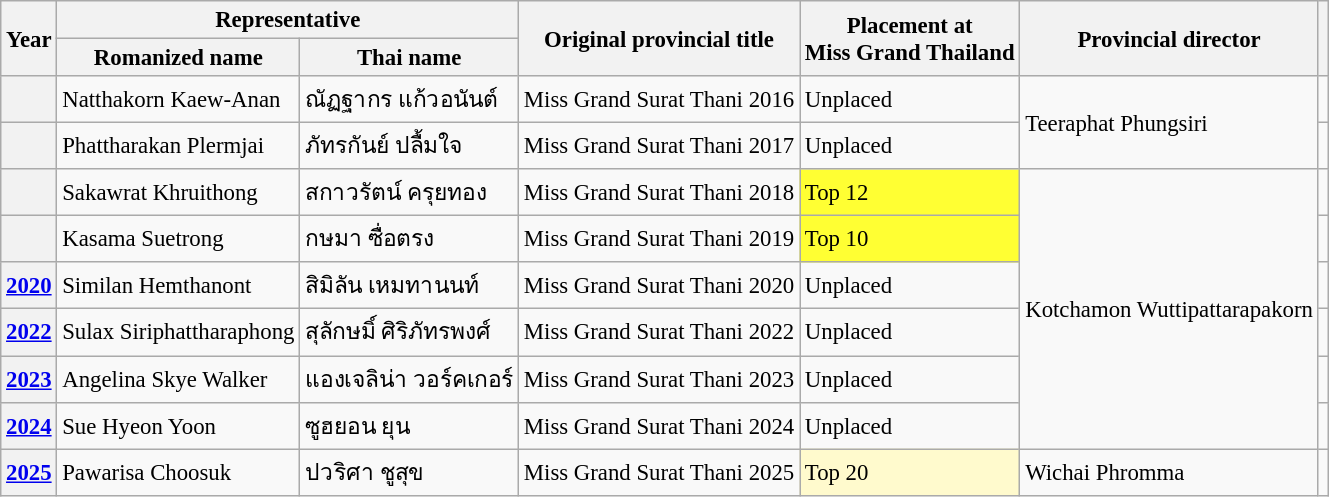<table class="wikitable defaultcenter col2left col3left col6left" style="font-size:95%;">
<tr>
<th rowspan=2>Year</th>
<th colspan=2>Representative</th>
<th rowspan=2>Original provincial title</th>
<th rowspan=2>Placement at<br>Miss Grand Thailand</th>
<th rowspan=2>Provincial director</th>
<th rowspan=2></th>
</tr>
<tr>
<th>Romanized name</th>
<th>Thai name</th>
</tr>
<tr>
<th></th>
<td>Natthakorn Kaew-Anan</td>
<td>ณัฏฐากร แก้วอนันต์</td>
<td>Miss Grand Surat Thani 2016</td>
<td>Unplaced</td>
<td rowspan=2>Teeraphat Phungsiri</td>
<td></td>
</tr>
<tr>
<th></th>
<td>Phattharakan Plermjai</td>
<td>ภัทรกันย์ ปลื้มใจ</td>
<td>Miss Grand Surat Thani 2017</td>
<td>Unplaced</td>
<td></td>
</tr>
<tr>
<th></th>
<td>Sakawrat Khruithong</td>
<td>สกาวรัตน์ ครุยทอง</td>
<td>Miss Grand Surat Thani 2018</td>
<td bgcolor=#FFFF33>Top 12</td>
<td rowspan=6>Kotchamon Wuttipattarapakorn</td>
<td></td>
</tr>
<tr>
<th></th>
<td>Kasama Suetrong</td>
<td>กษมา ซื่อตรง</td>
<td>Miss Grand Surat Thani 2019</td>
<td bgcolor=#FFFF33>Top 10</td>
<td></td>
</tr>
<tr>
<th><a href='#'>2020</a></th>
<td>Similan Hemthanont</td>
<td>สิมิลัน เหมทานนท์</td>
<td>Miss Grand Surat Thani 2020</td>
<td>Unplaced</td>
<td></td>
</tr>
<tr>
<th><a href='#'>2022</a></th>
<td>Sulax Siriphattharaphong</td>
<td>สุลักษมิ์ ศิริภัทรพงศ์</td>
<td>Miss Grand Surat Thani 2022</td>
<td>Unplaced</td>
<td></td>
</tr>
<tr>
<th><a href='#'>2023</a></th>
<td>Angelina Skye Walker</td>
<td>แองเจลิน่า วอร์คเกอร์</td>
<td>Miss Grand Surat Thani 2023</td>
<td>Unplaced</td>
<td></td>
</tr>
<tr>
<th><a href='#'>2024</a></th>
<td>Sue Hyeon Yoon</td>
<td>ซูฮยอน ยุน</td>
<td>Miss Grand Surat Thani 2024</td>
<td>Unplaced</td>
<td></td>
</tr>
<tr>
<th><a href='#'>2025</a></th>
<td>Pawarisa Choosuk</td>
<td>ปวริศา ชูสุข</td>
<td>Miss Grand Surat Thani 2025</td>
<td bgcolor=#FFFACD>Top 20</td>
<td>Wichai Phromma</td>
<td></td>
</tr>
</table>
